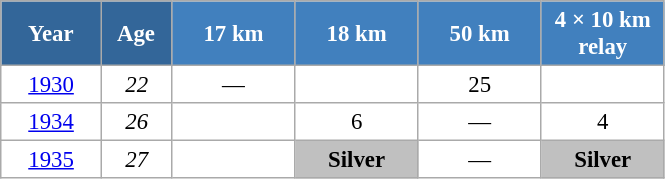<table class="wikitable" style="font-size:95%; text-align:center; border:grey solid 1px; border-collapse:collapse; background:#ffffff;">
<tr>
<th style="background-color:#369; color:white; width:60px;"> Year </th>
<th style="background-color:#369; color:white; width:40px;"> Age </th>
<th style="background-color:#4180be; color:white; width:75px;"> 17 km </th>
<th style="background-color:#4180be; color:white; width:75px;"> 18 km </th>
<th style="background-color:#4180be; color:white; width:75px;"> 50 km </th>
<th style="background-color:#4180be; color:white; width:75px;"> 4 × 10 km <br> relay </th>
</tr>
<tr>
<td><a href='#'>1930</a></td>
<td><em>22</em></td>
<td>—</td>
<td></td>
<td>25</td>
<td></td>
</tr>
<tr>
<td><a href='#'>1934</a></td>
<td><em>26</em></td>
<td></td>
<td>6</td>
<td>—</td>
<td>4</td>
</tr>
<tr>
<td><a href='#'>1935</a></td>
<td><em>27</em></td>
<td></td>
<td style="background:silver;"><strong>Silver</strong></td>
<td>—</td>
<td style="background:silver;"><strong>Silver</strong></td>
</tr>
</table>
